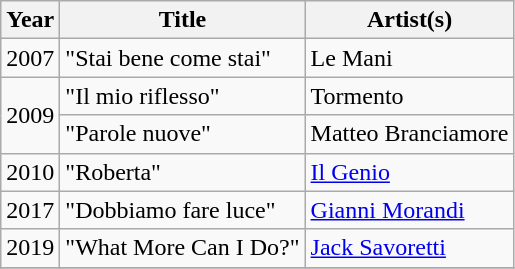<table class="wikitable">
<tr>
<th>Year</th>
<th>Title</th>
<th>Artist(s)</th>
</tr>
<tr>
<td>2007</td>
<td>"Stai bene come stai"</td>
<td>Le Mani</td>
</tr>
<tr>
<td rowspan="2">2009</td>
<td>"Il mio riflesso"</td>
<td>Tormento</td>
</tr>
<tr>
<td>"Parole nuove"</td>
<td>Matteo Branciamore</td>
</tr>
<tr>
<td>2010</td>
<td>"Roberta"</td>
<td><a href='#'>Il Genio</a></td>
</tr>
<tr>
<td>2017</td>
<td>"Dobbiamo fare luce"</td>
<td><a href='#'>Gianni Morandi</a></td>
</tr>
<tr>
<td>2019</td>
<td>"What More Can I Do?"</td>
<td><a href='#'>Jack Savoretti</a></td>
</tr>
<tr>
</tr>
</table>
